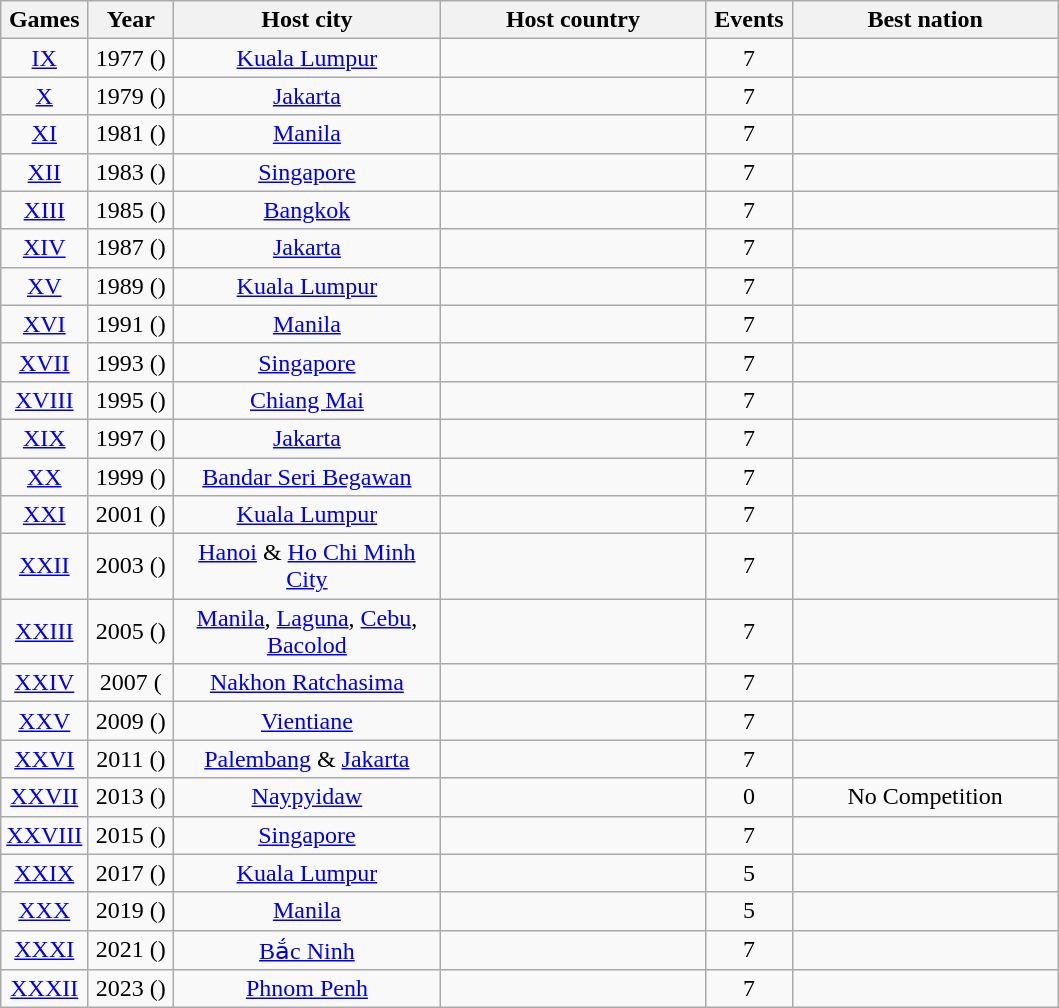<table class=wikitable style="text-align:center">
<tr>
<th width=50>Games</th>
<th width=50>Year</th>
<th width=170>Host city</th>
<th width=170>Host country</th>
<th width=50>Events</th>
<th width=170>Best nation</th>
</tr>
<tr>
<td><a href='#'>IX</a></td>
<td>1977 ()</td>
<td><a href='#'>Kuala Lumpur</a></td>
<td></td>
<td>7</td>
<td></td>
</tr>
<tr>
<td><a href='#'>X</a></td>
<td>1979 ()</td>
<td><a href='#'>Jakarta</a></td>
<td></td>
<td>7</td>
<td></td>
</tr>
<tr>
<td><a href='#'>XI</a></td>
<td>1981 ()</td>
<td><a href='#'>Manila</a></td>
<td></td>
<td>7</td>
<td></td>
</tr>
<tr>
<td><a href='#'>XII</a></td>
<td>1983 ()</td>
<td><a href='#'>Singapore</a></td>
<td></td>
<td>7</td>
<td></td>
</tr>
<tr>
<td><a href='#'>XIII</a></td>
<td>1985 ()</td>
<td><a href='#'>Bangkok</a></td>
<td></td>
<td>7</td>
<td></td>
</tr>
<tr>
<td><a href='#'>XIV</a></td>
<td>1987 ()</td>
<td><a href='#'>Jakarta</a></td>
<td></td>
<td>7</td>
<td></td>
</tr>
<tr>
<td><a href='#'>XV</a></td>
<td>1989 ()</td>
<td><a href='#'>Kuala Lumpur</a></td>
<td></td>
<td>7</td>
<td></td>
</tr>
<tr>
<td><a href='#'>XVI</a></td>
<td>1991 ()</td>
<td><a href='#'>Manila</a></td>
<td></td>
<td>7</td>
<td></td>
</tr>
<tr>
<td><a href='#'>XVII</a></td>
<td>1993 ()</td>
<td><a href='#'>Singapore</a></td>
<td></td>
<td>7</td>
<td></td>
</tr>
<tr>
<td><a href='#'>XVIII</a></td>
<td>1995 ()</td>
<td><a href='#'>Chiang Mai</a></td>
<td></td>
<td>7</td>
<td></td>
</tr>
<tr>
<td><a href='#'>XIX</a></td>
<td>1997 ()</td>
<td><a href='#'>Jakarta</a></td>
<td></td>
<td>7</td>
<td></td>
</tr>
<tr>
<td><a href='#'>XX</a></td>
<td>1999 ()</td>
<td><a href='#'>Bandar Seri Begawan</a></td>
<td></td>
<td>7</td>
<td></td>
</tr>
<tr>
<td><a href='#'>XXI</a></td>
<td>2001 ()</td>
<td><a href='#'>Kuala Lumpur</a></td>
<td></td>
<td>7</td>
<td></td>
</tr>
<tr>
<td><a href='#'>XXII</a></td>
<td>2003 ()</td>
<td><a href='#'>Hanoi</a> & <a href='#'>Ho Chi Minh City</a></td>
<td></td>
<td>7</td>
<td></td>
</tr>
<tr>
<td><a href='#'>XXIII</a></td>
<td>2005 ()</td>
<td><a href='#'>Manila</a>, <a href='#'>Laguna</a>, <a href='#'>Cebu</a>, <a href='#'>Bacolod</a></td>
<td></td>
<td>7</td>
<td></td>
</tr>
<tr>
<td><a href='#'>XXIV</a></td>
<td>2007 (</td>
<td><a href='#'>Nakhon Ratchasima</a></td>
<td></td>
<td>7</td>
<td></td>
</tr>
<tr>
<td><a href='#'>XXV</a></td>
<td>2009 ()</td>
<td><a href='#'>Vientiane</a></td>
<td></td>
<td>7</td>
<td></td>
</tr>
<tr>
<td><a href='#'>XXVI</a></td>
<td>2011 ()</td>
<td><a href='#'>Palembang</a> & <a href='#'>Jakarta</a></td>
<td></td>
<td>7</td>
<td></td>
</tr>
<tr>
<td><a href='#'>XXVII</a></td>
<td>2013 ()</td>
<td><a href='#'>Naypyidaw</a></td>
<td></td>
<td>0</td>
<td>No Competition</td>
</tr>
<tr>
<td><a href='#'>XXVIII</a></td>
<td>2015 ()</td>
<td><a href='#'>Singapore</a></td>
<td></td>
<td>7</td>
<td></td>
</tr>
<tr>
<td><a href='#'>XXIX</a></td>
<td>2017 ()</td>
<td><a href='#'>Kuala Lumpur</a></td>
<td></td>
<td>5</td>
<td></td>
</tr>
<tr>
<td><a href='#'>XXX</a></td>
<td>2019 ()</td>
<td><a href='#'>Manila</a></td>
<td></td>
<td>5</td>
<td></td>
</tr>
<tr>
<td><a href='#'>XXXI</a></td>
<td>2021 ()</td>
<td><a href='#'>Bắc Ninh</a></td>
<td></td>
<td>7</td>
<td></td>
</tr>
<tr>
<td><a href='#'>XXXII</a></td>
<td>2023 ()</td>
<td><a href='#'>Phnom Penh</a></td>
<td></td>
<td>7</td>
<td></td>
</tr>
</table>
